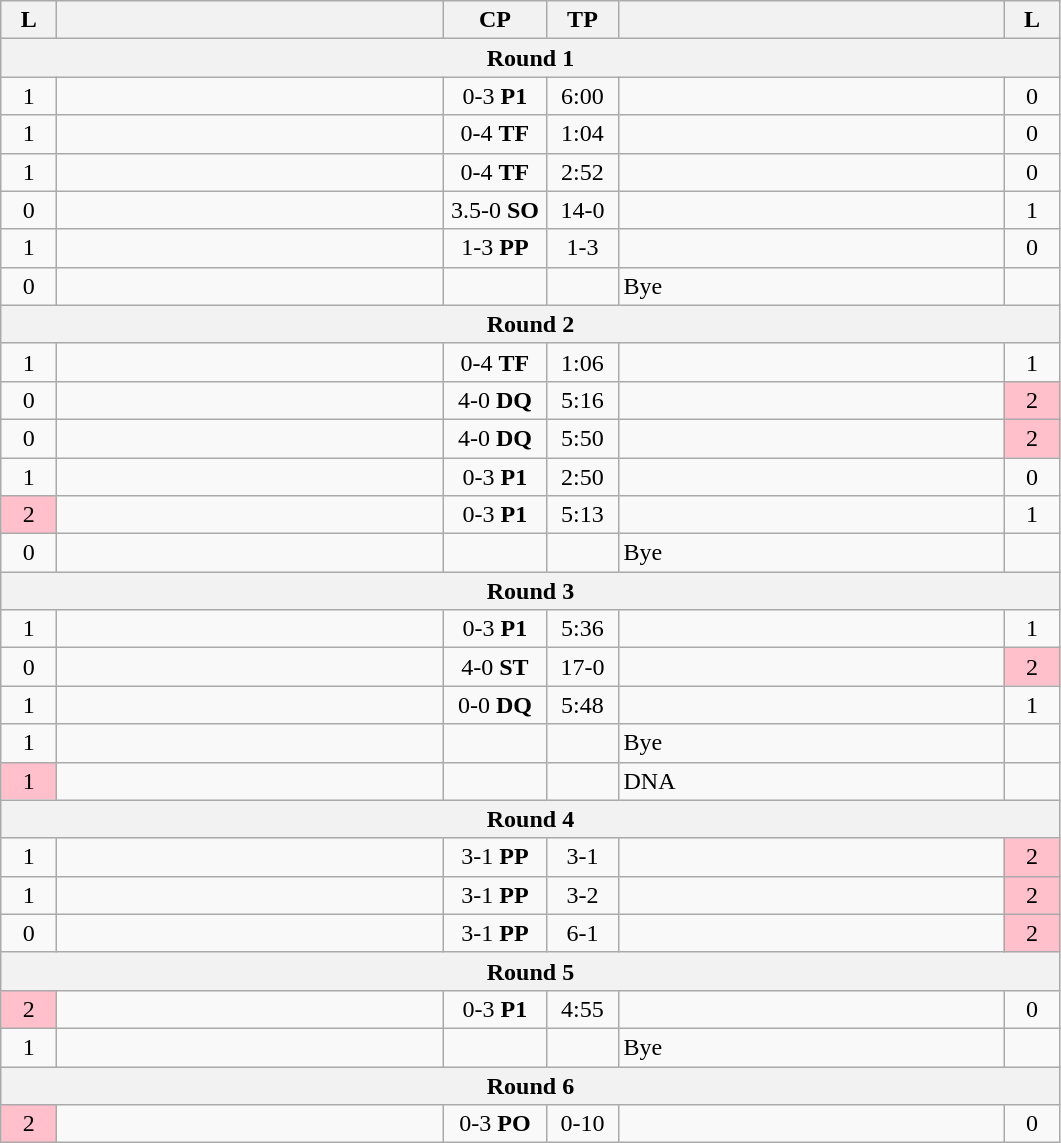<table class="wikitable" style="text-align: center;" |>
<tr>
<th width="30">L</th>
<th width="250"></th>
<th width="62">CP</th>
<th width="40">TP</th>
<th width="250"></th>
<th width="30">L</th>
</tr>
<tr>
<th colspan="7">Round 1</th>
</tr>
<tr>
<td>1</td>
<td style="text-align:left;"></td>
<td>0-3 <strong>P1</strong></td>
<td>6:00</td>
<td style="text-align:left;"><strong></strong></td>
<td>0</td>
</tr>
<tr>
<td>1</td>
<td style="text-align:left;"></td>
<td>0-4 <strong>TF</strong></td>
<td>1:04</td>
<td style="text-align:left;"><strong></strong></td>
<td>0</td>
</tr>
<tr>
<td>1</td>
<td style="text-align:left;"></td>
<td>0-4 <strong>TF</strong></td>
<td>2:52</td>
<td style="text-align:left;"><strong></strong></td>
<td>0</td>
</tr>
<tr>
<td>0</td>
<td style="text-align:left;"><strong></strong></td>
<td>3.5-0 <strong>SO</strong></td>
<td>14-0</td>
<td style="text-align:left;"></td>
<td>1</td>
</tr>
<tr>
<td>1</td>
<td style="text-align:left;"></td>
<td>1-3 <strong>PP</strong></td>
<td>1-3</td>
<td style="text-align:left;"><strong></strong></td>
<td>0</td>
</tr>
<tr>
<td>0</td>
<td style="text-align:left;"><strong></strong></td>
<td></td>
<td></td>
<td style="text-align:left;">Bye</td>
<td></td>
</tr>
<tr>
<th colspan="7">Round 2</th>
</tr>
<tr>
<td>1</td>
<td style="text-align:left;"></td>
<td>0-4 <strong>TF</strong></td>
<td>1:06</td>
<td style="text-align:left;"><strong></strong></td>
<td>1</td>
</tr>
<tr>
<td>0</td>
<td style="text-align:left;"><strong></strong></td>
<td>4-0 <strong>DQ</strong></td>
<td>5:16</td>
<td style="text-align:left;"></td>
<td bgcolor=pink>2</td>
</tr>
<tr>
<td>0</td>
<td style="text-align:left;"><strong></strong></td>
<td>4-0 <strong>DQ</strong></td>
<td>5:50</td>
<td style="text-align:left;"></td>
<td bgcolor=pink>2</td>
</tr>
<tr>
<td>1</td>
<td style="text-align:left;"></td>
<td>0-3 <strong>P1</strong></td>
<td>2:50</td>
<td style="text-align:left;"><strong></strong></td>
<td>0</td>
</tr>
<tr>
<td bgcolor=pink>2</td>
<td style="text-align:left;"></td>
<td>0-3 <strong>P1</strong></td>
<td>5:13</td>
<td style="text-align:left;"><strong></strong></td>
<td>1</td>
</tr>
<tr>
<td>0</td>
<td style="text-align:left;"><strong></strong></td>
<td></td>
<td></td>
<td style="text-align:left;">Bye</td>
<td></td>
</tr>
<tr>
<th colspan="7">Round 3</th>
</tr>
<tr>
<td>1</td>
<td style="text-align:left;"></td>
<td>0-3 <strong>P1</strong></td>
<td>5:36</td>
<td style="text-align:left;"><strong></strong></td>
<td>1</td>
</tr>
<tr>
<td>0</td>
<td style="text-align:left;"><strong></strong></td>
<td>4-0 <strong>ST</strong></td>
<td>17-0</td>
<td style="text-align:left;"></td>
<td bgcolor=pink>2</td>
</tr>
<tr>
<td>1</td>
<td style="text-align:left;"></td>
<td>0-0 <strong>DQ</strong></td>
<td>5:48</td>
<td style="text-align:left;"></td>
<td>1</td>
</tr>
<tr>
<td>1</td>
<td style="text-align:left;"><strong></strong></td>
<td></td>
<td></td>
<td style="text-align:left;">Bye</td>
<td></td>
</tr>
<tr>
<td bgcolor=pink>1</td>
<td style="text-align:left;"></td>
<td></td>
<td></td>
<td style="text-align:left;">DNA</td>
<td></td>
</tr>
<tr>
<th colspan="7">Round 4</th>
</tr>
<tr>
<td>1</td>
<td style="text-align:left;"><strong></strong></td>
<td>3-1 <strong>PP</strong></td>
<td>3-1</td>
<td style="text-align:left;"></td>
<td bgcolor=pink>2</td>
</tr>
<tr>
<td>1</td>
<td style="text-align:left;"><strong></strong></td>
<td>3-1 <strong>PP</strong></td>
<td>3-2</td>
<td style="text-align:left;"></td>
<td bgcolor=pink>2</td>
</tr>
<tr>
<td>0</td>
<td style="text-align:left;"><strong></strong></td>
<td>3-1 <strong>PP</strong></td>
<td>6-1</td>
<td style="text-align:left;"></td>
<td bgcolor=pink>2</td>
</tr>
<tr>
<th colspan="7">Round 5</th>
</tr>
<tr>
<td bgcolor=pink>2</td>
<td style="text-align:left;"></td>
<td>0-3 <strong>P1</strong></td>
<td>4:55</td>
<td style="text-align:left;"><strong></strong></td>
<td>0</td>
</tr>
<tr>
<td>1</td>
<td style="text-align:left;"><strong></strong></td>
<td></td>
<td></td>
<td style="text-align:left;">Bye</td>
<td></td>
</tr>
<tr>
<th colspan="7">Round 6</th>
</tr>
<tr>
<td bgcolor=pink>2</td>
<td style="text-align:left;"></td>
<td>0-3 <strong>PO</strong></td>
<td>0-10</td>
<td style="text-align:left;"><strong></strong></td>
<td>0</td>
</tr>
</table>
